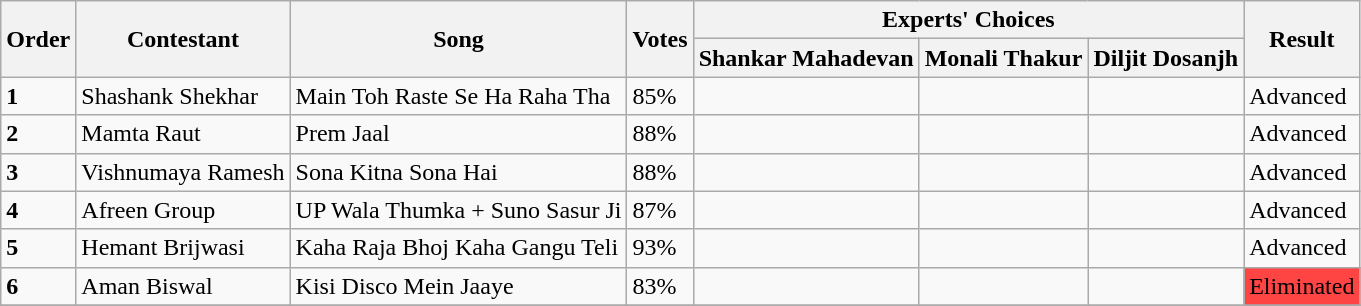<table class="wikitable sortable mw-collapsible">
<tr>
<th rowspan="2">Order</th>
<th rowspan="2">Contestant</th>
<th rowspan="2">Song</th>
<th rowspan="2">Votes</th>
<th colspan="3">Experts' Choices</th>
<th rowspan="2">Result</th>
</tr>
<tr>
<th>Shankar Mahadevan</th>
<th>Monali Thakur</th>
<th>Diljit Dosanjh</th>
</tr>
<tr>
<td><strong>1</strong></td>
<td>Shashank Shekhar</td>
<td>Main Toh Raste Se Ha Raha Tha</td>
<td>85%</td>
<td></td>
<td></td>
<td></td>
<td>Advanced</td>
</tr>
<tr>
<td><strong>2</strong></td>
<td>Mamta Raut</td>
<td>Prem Jaal</td>
<td>88%</td>
<td></td>
<td></td>
<td></td>
<td>Advanced</td>
</tr>
<tr>
<td><strong>3</strong></td>
<td>Vishnumaya Ramesh</td>
<td>Sona Kitna Sona Hai</td>
<td>88%</td>
<td></td>
<td></td>
<td></td>
<td>Advanced</td>
</tr>
<tr>
<td><strong>4</strong></td>
<td>Afreen Group</td>
<td>UP Wala Thumka + Suno Sasur Ji</td>
<td>87%</td>
<td></td>
<td></td>
<td></td>
<td>Advanced</td>
</tr>
<tr>
<td><strong>5</strong></td>
<td>Hemant Brijwasi</td>
<td>Kaha Raja Bhoj Kaha Gangu Teli</td>
<td>93%</td>
<td></td>
<td></td>
<td></td>
<td>Advanced</td>
</tr>
<tr>
<td><strong>6</strong></td>
<td>Aman Biswal</td>
<td>Kisi Disco Mein Jaaye</td>
<td>83%</td>
<td></td>
<td></td>
<td></td>
<td bgcolor="#ff4444">Eliminated</td>
</tr>
<tr>
</tr>
</table>
